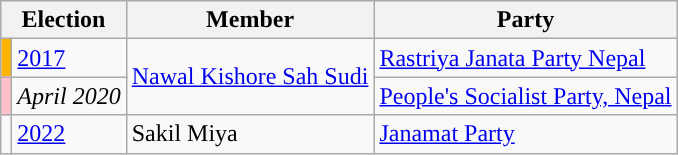<table class="wikitable">
<tr>
<th colspan="2">Election</th>
<th>Member</th>
<th>Party</th>
</tr>
<tr>
<td style="background-color:#ffb300"></td>
<td><a href='#'>2017</a></td>
<td rowspan="2"><a href='#'>Nawal Kishore Sah Sudi</a></td>
<td><a href='#'>Rastriya Janata Party Nepal</a></td>
</tr>
<tr>
<td style="background-color:pink"></td>
<td><em>April 2020</em></td>
<td><a href='#'>People's Socialist Party, Nepal</a></td>
</tr>
<tr>
<td style="background-color:"></td>
<td><a href='#'>2022</a></td>
<td>Sakil Miya</td>
<td><a href='#'>Janamat Party</a></td>
</tr>
</table>
